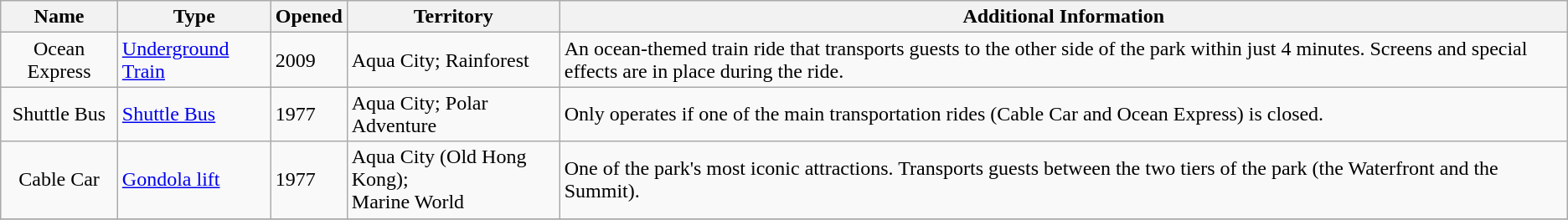<table class="wikitable sortable mw-collapsible mw-collapsed">
<tr>
<th>Name</th>
<th>Type</th>
<th>Opened</th>
<th>Territory</th>
<th class="unsortable">Additional Information</th>
</tr>
<tr>
<td style="text-align: center;">Ocean Express</td>
<td><a href='#'>Underground Train</a></td>
<td>2009</td>
<td>Aqua City; Rainforest</td>
<td>An ocean-themed train ride that transports guests to the other side of the park within just 4 minutes. Screens and special effects are in place during the ride.</td>
</tr>
<tr>
<td style="text-align: center;">Shuttle Bus</td>
<td><a href='#'>Shuttle Bus</a></td>
<td>1977</td>
<td>Aqua City; Polar Adventure</td>
<td>Only operates if one of the main transportation rides (Cable Car and Ocean Express) is closed.</td>
</tr>
<tr>
<td style="text-align: center;">Cable Car</td>
<td><a href='#'>Gondola lift</a></td>
<td>1977</td>
<td>Aqua City (Old Hong Kong);<br>Marine World</td>
<td>One of the park's most iconic attractions. Transports guests between the two tiers of the park (the Waterfront and the Summit).</td>
</tr>
<tr>
</tr>
</table>
